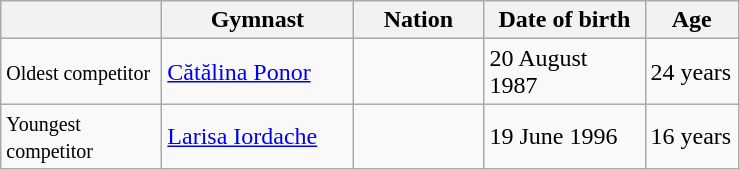<table class="wikitable sortable">
<tr>
<th scope="col"  style="width:100px;"></th>
<th scope="col"  style="width:120px;">Gymnast</th>
<th scope="col"  style="width:80px;">Nation</th>
<th scope="col"  style="width:100px;">Date of birth</th>
<th scope="col"  style="width:55px;">Age</th>
</tr>
<tr>
<td style="text-align:left;"><small>Oldest competitor</small></td>
<td><a href='#'>Cătălina Ponor</a></td>
<td><small></small></td>
<td>20 August 1987</td>
<td>24 years</td>
</tr>
<tr>
<td style="text-align:left;"><small>Youngest competitor</small></td>
<td><a href='#'>Larisa Iordache</a></td>
<td><small></small></td>
<td>19 June 1996</td>
<td>16 years</td>
</tr>
</table>
